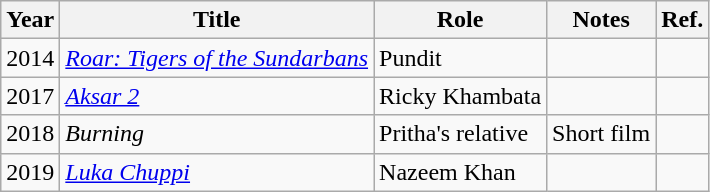<table class="wikitable sortable">
<tr>
<th>Year</th>
<th>Title</th>
<th>Role</th>
<th>Notes</th>
<th>Ref.</th>
</tr>
<tr>
<td>2014</td>
<td><em><a href='#'>Roar: Tigers of the Sundarbans</a></em></td>
<td>Pundit</td>
<td></td>
<td></td>
</tr>
<tr>
<td>2017</td>
<td><em><a href='#'>Aksar 2</a></em></td>
<td>Ricky Khambata</td>
<td></td>
<td></td>
</tr>
<tr>
<td>2018</td>
<td><em>Burning</em></td>
<td>Pritha's relative</td>
<td>Short film</td>
<td></td>
</tr>
<tr>
<td>2019</td>
<td><em><a href='#'>Luka Chuppi</a></em></td>
<td>Nazeem Khan</td>
<td></td>
<td></td>
</tr>
</table>
